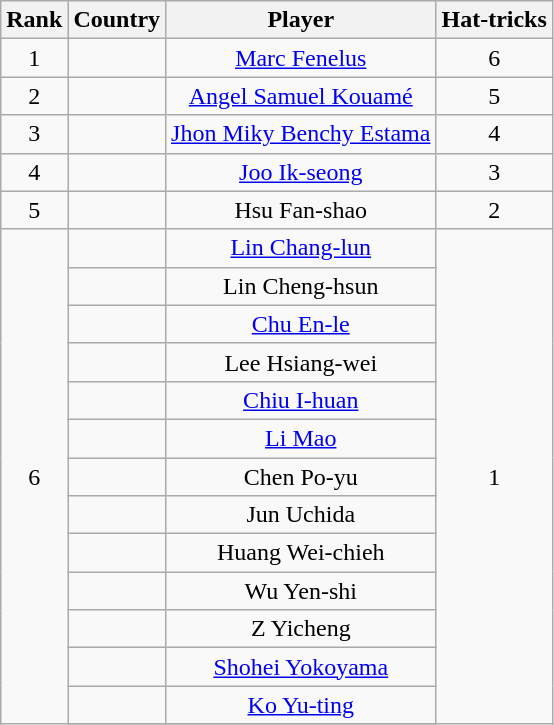<table class="wikitable" style="text-align:center;">
<tr>
<th>Rank</th>
<th>Country</th>
<th>Player</th>
<th>Hat-tricks</th>
</tr>
<tr>
<td>1</td>
<td></td>
<td><a href='#'>Marc Fenelus</a></td>
<td>6</td>
</tr>
<tr>
<td>2</td>
<td></td>
<td><a href='#'>Angel Samuel Kouamé</a></td>
<td>5</td>
</tr>
<tr>
<td>3</td>
<td></td>
<td><a href='#'>Jhon Miky Benchy Estama</a></td>
<td>4</td>
</tr>
<tr>
<td>4</td>
<td></td>
<td><a href='#'>Joo Ik-seong</a></td>
<td>3</td>
</tr>
<tr>
<td>5</td>
<td></td>
<td>Hsu Fan-shao</td>
<td>2</td>
</tr>
<tr>
<td rowspan=20>6</td>
<td></td>
<td><a href='#'>Lin Chang-lun</a></td>
<td rowspan=20>1</td>
</tr>
<tr>
<td></td>
<td>Lin Cheng-hsun</td>
</tr>
<tr>
<td></td>
<td><a href='#'>Chu En-le</a></td>
</tr>
<tr>
<td></td>
<td>Lee Hsiang-wei</td>
</tr>
<tr>
<td></td>
<td><a href='#'>Chiu I-huan</a></td>
</tr>
<tr>
<td></td>
<td><a href='#'>Li Mao</a></td>
</tr>
<tr>
<td></td>
<td>Chen Po-yu</td>
</tr>
<tr>
<td></td>
<td>Jun Uchida</td>
</tr>
<tr>
<td></td>
<td>Huang Wei-chieh</td>
</tr>
<tr>
<td></td>
<td>Wu Yen-shi</td>
</tr>
<tr>
<td></td>
<td>Z Yicheng</td>
</tr>
<tr>
<td></td>
<td><a href='#'>Shohei Yokoyama</a></td>
</tr>
<tr>
<td></td>
<td><a href='#'>Ko Yu-ting</a></td>
</tr>
<tr>
</tr>
</table>
